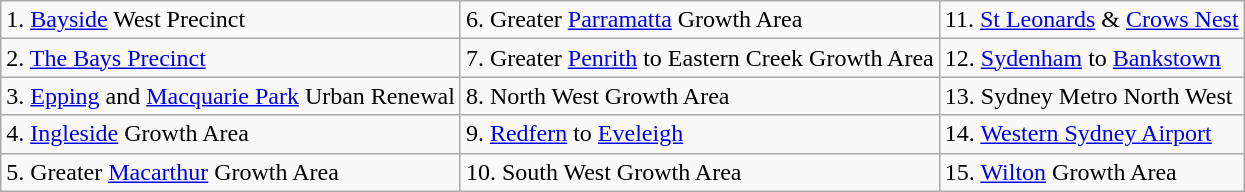<table class="wikitable">
<tr>
<td>1. <a href='#'>Bayside</a> West Precinct</td>
<td>6. Greater <a href='#'>Parramatta</a> Growth Area</td>
<td>11. <a href='#'>St Leonards</a> & <a href='#'>Crows Nest</a></td>
</tr>
<tr>
<td>2. <a href='#'>The Bays Precinct</a></td>
<td>7. Greater <a href='#'>Penrith</a> to Eastern Creek Growth Area</td>
<td>12. <a href='#'>Sydenham</a> to <a href='#'>Bankstown</a></td>
</tr>
<tr>
<td>3. <a href='#'>Epping</a> and <a href='#'>Macquarie Park</a> Urban Renewal</td>
<td>8. North West Growth Area</td>
<td>13. Sydney Metro North West</td>
</tr>
<tr>
<td>4. <a href='#'>Ingleside</a> Growth Area</td>
<td>9. <a href='#'>Redfern</a> to <a href='#'>Eveleigh</a></td>
<td>14. <a href='#'>Western Sydney Airport</a></td>
</tr>
<tr>
<td>5. Greater <a href='#'>Macarthur</a> Growth Area</td>
<td>10. South West Growth Area</td>
<td>15. <a href='#'>Wilton</a> Growth Area</td>
</tr>
</table>
